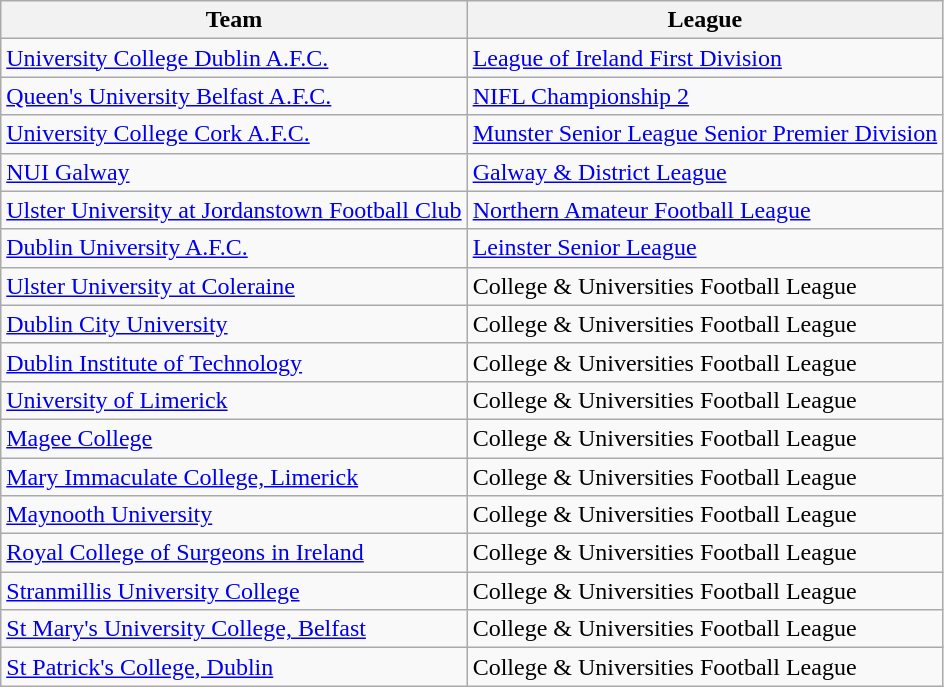<table class="wikitable collapsible">
<tr>
<th>Team</th>
<th>League</th>
</tr>
<tr 15B.C|->
<td><a href='#'>University College Dublin A.F.C.</a></td>
<td><a href='#'>League of Ireland First Division</a></td>
</tr>
<tr>
<td><a href='#'>Queen's University Belfast A.F.C.</a></td>
<td><a href='#'>NIFL Championship 2</a></td>
</tr>
<tr>
<td><a href='#'>University College Cork A.F.C.</a></td>
<td><a href='#'>Munster Senior League Senior Premier Division</a></td>
</tr>
<tr>
<td><a href='#'>NUI Galway</a></td>
<td><a href='#'>Galway & District League</a></td>
</tr>
<tr>
<td><a href='#'>Ulster University at Jordanstown Football Club</a></td>
<td><a href='#'>Northern Amateur Football League</a></td>
</tr>
<tr>
<td><a href='#'>Dublin University A.F.C.</a></td>
<td><a href='#'>Leinster Senior League</a></td>
</tr>
<tr>
<td><a href='#'>Ulster University at Coleraine</a></td>
<td>College & Universities Football League</td>
</tr>
<tr>
<td><a href='#'>Dublin City University</a></td>
<td>College & Universities Football League</td>
</tr>
<tr>
<td><a href='#'>Dublin Institute of Technology</a></td>
<td>College & Universities Football League</td>
</tr>
<tr>
<td><a href='#'>University of Limerick</a></td>
<td>College & Universities Football League</td>
</tr>
<tr>
<td><a href='#'>Magee College</a></td>
<td>College & Universities Football League</td>
</tr>
<tr>
<td><a href='#'>Mary Immaculate College, Limerick</a></td>
<td>College & Universities Football League</td>
</tr>
<tr>
<td><a href='#'>Maynooth University</a></td>
<td>College & Universities Football League</td>
</tr>
<tr>
<td><a href='#'>Royal College of Surgeons in Ireland</a></td>
<td>College & Universities Football League</td>
</tr>
<tr>
<td><a href='#'>Stranmillis University College</a></td>
<td>College & Universities Football League</td>
</tr>
<tr>
<td><a href='#'>St Mary's University College, Belfast</a></td>
<td>College & Universities Football League</td>
</tr>
<tr>
<td><a href='#'>St Patrick's College, Dublin</a></td>
<td>College & Universities Football League</td>
</tr>
</table>
